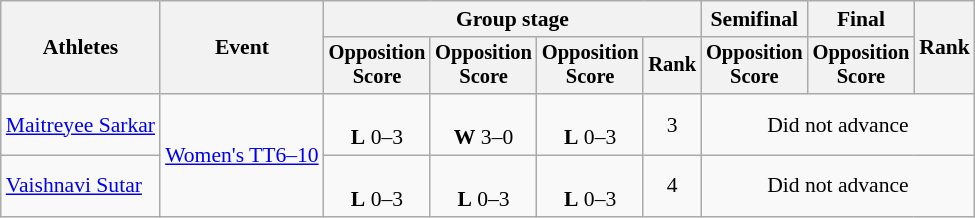<table class=wikitable style=font-size:90%;text-align:center;>
<tr>
<th rowspan=2>Athletes</th>
<th rowspan=2>Event</th>
<th colspan=4>Group stage</th>
<th>Semifinal</th>
<th>Final</th>
<th rowspan=2>Rank</th>
</tr>
<tr style="font-size:95%">
<th>Opposition<br>Score</th>
<th>Opposition<br>Score</th>
<th>Opposition<br>Score</th>
<th>Rank</th>
<th>Opposition<br>Score</th>
<th>Opposition<br>Score</th>
</tr>
<tr>
<td align=left><a href='#'>Maitreyee Sarkar</a></td>
<td align=left rowspan="2"><a href='#'>Women's TT6–10</a></td>
<td><br><strong>L</strong> 0–3</td>
<td><br><strong>W</strong> 3–0</td>
<td><br><strong>L</strong> 0–3</td>
<td>3</td>
<td colspan=3>Did not advance</td>
</tr>
<tr>
<td align=left><a href='#'>Vaishnavi Sutar</a></td>
<td><br><strong>L</strong> 0–3</td>
<td><br><strong>L</strong> 0–3</td>
<td><br><strong>L</strong> 0–3</td>
<td>4</td>
<td colspan=3>Did not advance</td>
</tr>
</table>
